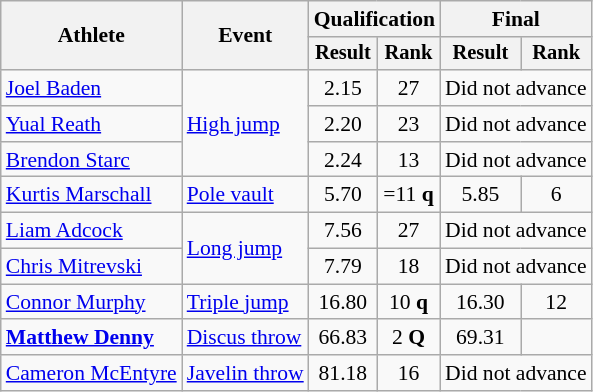<table class=wikitable style=font-size:90%;text-align:center>
<tr>
<th rowspan=2>Athlete</th>
<th rowspan=2>Event</th>
<th colspan=2>Qualification</th>
<th colspan=2>Final</th>
</tr>
<tr style=font-size:95%>
<th>Result</th>
<th>Rank</th>
<th>Result</th>
<th>Rank</th>
</tr>
<tr>
<td align=left><a href='#'>Joel Baden</a></td>
<td align=left rowspan=3><a href='#'>High jump</a></td>
<td>2.15</td>
<td>27</td>
<td colspan=2>Did not advance</td>
</tr>
<tr>
<td align=left><a href='#'>Yual Reath</a></td>
<td>2.20</td>
<td>23</td>
<td colspan=2>Did not advance</td>
</tr>
<tr>
<td align=left><a href='#'>Brendon Starc</a></td>
<td>2.24</td>
<td>13</td>
<td colspan=2>Did not advance</td>
</tr>
<tr>
<td align=left><a href='#'>Kurtis Marschall</a></td>
<td align=left><a href='#'>Pole vault</a></td>
<td>5.70</td>
<td>=11 <strong>q</strong></td>
<td>5.85</td>
<td>6</td>
</tr>
<tr>
<td align=left><a href='#'>Liam Adcock</a></td>
<td align=left rowspan=2><a href='#'>Long jump</a></td>
<td>7.56</td>
<td>27</td>
<td colspan=2>Did not advance</td>
</tr>
<tr>
<td align=left><a href='#'>Chris Mitrevski</a></td>
<td>7.79</td>
<td>18</td>
<td colspan=2>Did not advance</td>
</tr>
<tr>
<td align=left><a href='#'>Connor Murphy</a></td>
<td align=left><a href='#'>Triple jump</a></td>
<td>16.80</td>
<td>10 <strong>q</strong></td>
<td>16.30</td>
<td>12</td>
</tr>
<tr>
<td align=left><strong><a href='#'>Matthew Denny</a></strong></td>
<td align=left><a href='#'>Discus throw</a></td>
<td>66.83</td>
<td>2 <strong>Q</strong></td>
<td>69.31</td>
<td></td>
</tr>
<tr>
<td align=left><a href='#'>Cameron McEntyre</a></td>
<td align=left><a href='#'>Javelin throw</a></td>
<td>81.18</td>
<td>16</td>
<td colspan=2>Did not advance</td>
</tr>
</table>
